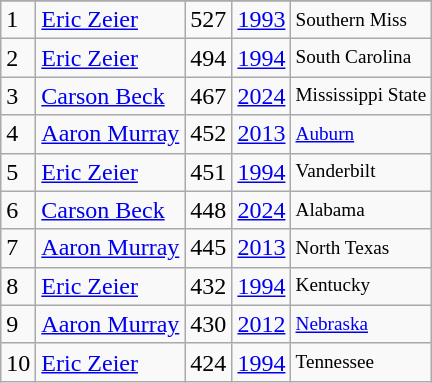<table class="wikitable">
<tr>
</tr>
<tr>
<td>1</td>
<td><a href='#'>Eric Zeier</a></td>
<td><abbr>527</abbr></td>
<td><a href='#'>1993</a></td>
<td style="font-size:80%;">Southern Miss</td>
</tr>
<tr>
<td>2</td>
<td><a href='#'>Eric Zeier</a></td>
<td><abbr>494</abbr></td>
<td><a href='#'>1994</a></td>
<td style="font-size:80%;">South Carolina</td>
</tr>
<tr>
<td>3</td>
<td><a href='#'>Carson Beck</a></td>
<td><abbr>467</abbr></td>
<td><a href='#'>2024</a></td>
<td style="font-size:80%;">Mississippi State</td>
</tr>
<tr>
<td>4</td>
<td><a href='#'>Aaron Murray</a></td>
<td><abbr>452</abbr></td>
<td><a href='#'>2013</a></td>
<td style="font-size:80%;"><a href='#'>Auburn</a></td>
</tr>
<tr>
<td>5</td>
<td><a href='#'>Eric Zeier</a></td>
<td><abbr>451</abbr></td>
<td><a href='#'>1994</a></td>
<td style="font-size:80%;">Vanderbilt</td>
</tr>
<tr>
<td>6</td>
<td><a href='#'>Carson Beck</a></td>
<td><abbr>448</abbr></td>
<td><a href='#'>2024</a></td>
<td style="font-size:80%;">Alabama</td>
</tr>
<tr>
<td>7</td>
<td><a href='#'>Aaron Murray</a></td>
<td><abbr>445</abbr></td>
<td><a href='#'>2013</a></td>
<td style="font-size:80%;">North Texas</td>
</tr>
<tr>
<td>8</td>
<td><a href='#'>Eric Zeier</a></td>
<td><abbr>432</abbr></td>
<td><a href='#'>1994</a></td>
<td style="font-size:80%;">Kentucky</td>
</tr>
<tr>
<td>9</td>
<td><a href='#'>Aaron Murray</a></td>
<td><abbr>430</abbr></td>
<td><a href='#'>2012</a></td>
<td style="font-size:80%;"><a href='#'>Nebraska</a></td>
</tr>
<tr>
<td>10</td>
<td><a href='#'>Eric Zeier</a></td>
<td><abbr>424</abbr></td>
<td><a href='#'>1994</a></td>
<td style="font-size:80%;">Tennessee</td>
</tr>
</table>
